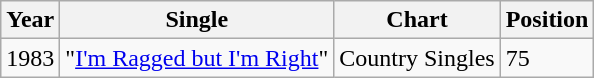<table class="wikitable">
<tr>
<th align="left">Year</th>
<th align="left">Single</th>
<th align="left">Chart</th>
<th align="left">Position</th>
</tr>
<tr>
<td align="left">1983</td>
<td align="left">"<a href='#'>I'm Ragged but I'm Right</a>"</td>
<td align="left">Country Singles</td>
<td align="left">75</td>
</tr>
</table>
